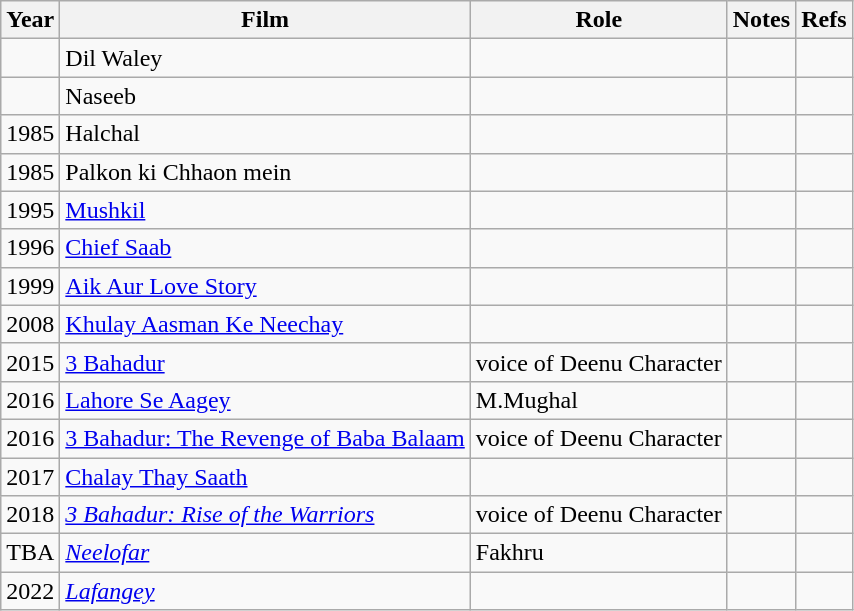<table class="wikitable">
<tr>
<th>Year</th>
<th>Film</th>
<th>Role</th>
<th>Notes</th>
<th>Refs</th>
</tr>
<tr>
<td></td>
<td>Dil Waley</td>
<td></td>
<td></td>
<td></td>
</tr>
<tr>
<td></td>
<td>Naseeb</td>
<td></td>
<td></td>
<td></td>
</tr>
<tr>
<td>1985</td>
<td>Halchal</td>
<td></td>
<td></td>
<td></td>
</tr>
<tr>
<td>1985</td>
<td>Palkon ki Chhaon mein</td>
<td></td>
<td></td>
<td></td>
</tr>
<tr>
<td>1995</td>
<td><a href='#'>Mushkil</a></td>
<td></td>
<td></td>
<td></td>
</tr>
<tr>
<td>1996</td>
<td><a href='#'>Chief Saab</a></td>
<td></td>
<td></td>
<td></td>
</tr>
<tr>
<td>1999</td>
<td><a href='#'>Aik Aur Love Story</a></td>
<td></td>
<td></td>
<td></td>
</tr>
<tr>
<td>2008</td>
<td><a href='#'>Khulay Aasman Ke Neechay</a></td>
<td></td>
<td></td>
<td></td>
</tr>
<tr>
<td>2015</td>
<td><a href='#'>3 Bahadur</a></td>
<td>voice of Deenu Character</td>
<td></td>
<td></td>
</tr>
<tr>
<td>2016</td>
<td><a href='#'>Lahore Se Aagey</a></td>
<td>M.Mughal</td>
<td></td>
<td></td>
</tr>
<tr>
<td>2016</td>
<td><a href='#'>3 Bahadur: The Revenge of Baba Balaam</a></td>
<td>voice of Deenu Character</td>
<td></td>
<td></td>
</tr>
<tr>
<td>2017</td>
<td><a href='#'>Chalay Thay Saath</a></td>
<td></td>
<td></td>
<td></td>
</tr>
<tr>
<td>2018</td>
<td><em><a href='#'>3 Bahadur: Rise of the Warriors</a></em></td>
<td>voice of Deenu Character</td>
<td></td>
<td></td>
</tr>
<tr>
<td>TBA</td>
<td {{><em><a href='#'>Neelofar</a></em></td>
<td>Fakhru</td>
<td></td>
<td></td>
</tr>
<tr>
<td>2022</td>
<td><em><a href='#'>Lafangey</a></em></td>
<td></td>
<td></td>
<td></td>
</tr>
</table>
